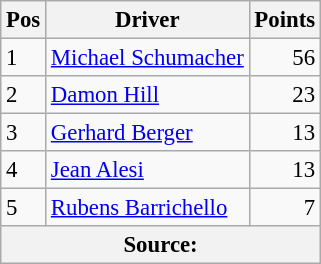<table class="wikitable" style="font-size: 95%;">
<tr>
<th>Pos</th>
<th>Driver</th>
<th>Points</th>
</tr>
<tr>
<td>1</td>
<td> <a href='#'>Michael Schumacher</a></td>
<td align="right">56</td>
</tr>
<tr>
<td>2</td>
<td> <a href='#'>Damon Hill</a></td>
<td align="right">23</td>
</tr>
<tr>
<td>3</td>
<td> <a href='#'>Gerhard Berger</a></td>
<td align="right">13</td>
</tr>
<tr>
<td>4</td>
<td> <a href='#'>Jean Alesi</a></td>
<td align="right">13</td>
</tr>
<tr>
<td>5</td>
<td> <a href='#'>Rubens Barrichello</a></td>
<td align="right">7</td>
</tr>
<tr>
<th colspan=4>Source: </th>
</tr>
</table>
